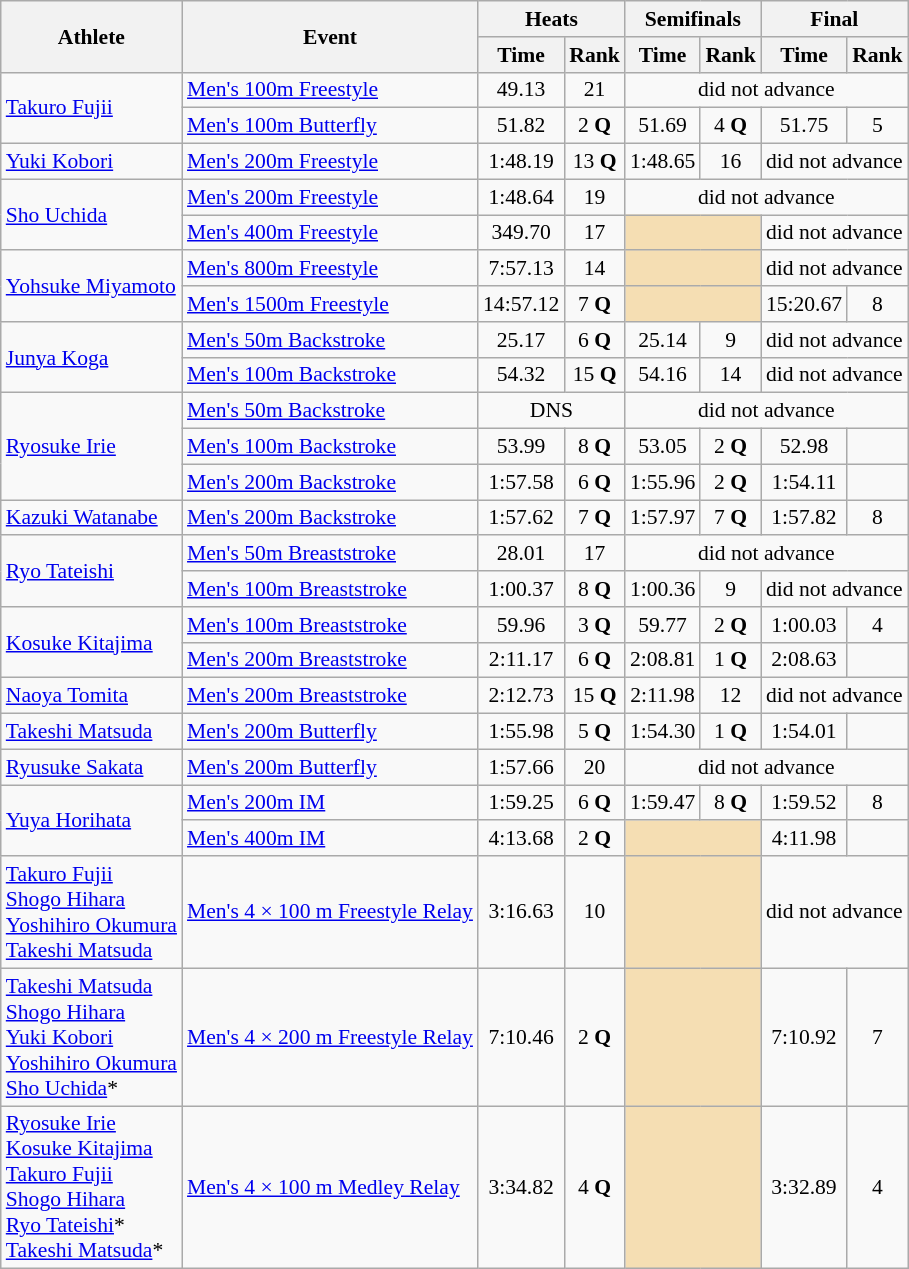<table class=wikitable style="font-size:90%">
<tr>
<th rowspan="2">Athlete</th>
<th rowspan="2">Event</th>
<th colspan="2">Heats</th>
<th colspan="2">Semifinals</th>
<th colspan="2">Final</th>
</tr>
<tr>
<th>Time</th>
<th>Rank</th>
<th>Time</th>
<th>Rank</th>
<th>Time</th>
<th>Rank</th>
</tr>
<tr>
<td rowspan="2"><a href='#'>Takuro Fujii</a></td>
<td><a href='#'>Men's 100m Freestyle</a></td>
<td align=center>49.13</td>
<td align=center>21</td>
<td align=center colspan=4>did not advance</td>
</tr>
<tr>
<td><a href='#'>Men's 100m Butterfly</a></td>
<td align=center>51.82</td>
<td align=center>2 <strong>Q</strong></td>
<td align=center>51.69</td>
<td align=center>4 <strong>Q</strong></td>
<td align=center>51.75</td>
<td align=center>5</td>
</tr>
<tr>
<td rowspan="1"><a href='#'>Yuki Kobori</a></td>
<td><a href='#'>Men's 200m Freestyle</a></td>
<td align=center>1:48.19</td>
<td align=center>13 <strong>Q</strong></td>
<td align=center>1:48.65</td>
<td align=center>16</td>
<td align=center colspan=2>did not advance</td>
</tr>
<tr>
<td rowspan="2"><a href='#'>Sho Uchida</a></td>
<td><a href='#'>Men's 200m Freestyle</a></td>
<td align=center>1:48.64</td>
<td align=center>19</td>
<td align=center colspan=4>did not advance</td>
</tr>
<tr>
<td><a href='#'>Men's 400m Freestyle</a></td>
<td align=center>349.70</td>
<td align=center>17</td>
<td colspan= 2 bgcolor="wheat"></td>
<td align=center colspan=2>did not advance</td>
</tr>
<tr>
<td rowspan="2"><a href='#'>Yohsuke Miyamoto</a></td>
<td><a href='#'>Men's 800m Freestyle</a></td>
<td align=center>7:57.13</td>
<td align=center>14</td>
<td colspan= 2 bgcolor="wheat"></td>
<td align=center colspan=2>did not advance</td>
</tr>
<tr>
<td><a href='#'>Men's 1500m Freestyle</a></td>
<td align=center>14:57.12</td>
<td align=center>7 <strong>Q</strong></td>
<td colspan= 2 bgcolor="wheat"></td>
<td align=center>15:20.67</td>
<td align=center>8</td>
</tr>
<tr>
<td rowspan="2"><a href='#'>Junya Koga</a></td>
<td><a href='#'>Men's 50m Backstroke</a></td>
<td align=center>25.17</td>
<td align=center>6 <strong>Q</strong></td>
<td align=center>25.14</td>
<td align=center>9</td>
<td align=center colspan=2>did not advance</td>
</tr>
<tr>
<td><a href='#'>Men's 100m Backstroke</a></td>
<td align=center>54.32</td>
<td align=center>15 <strong>Q</strong></td>
<td align=center>54.16</td>
<td align=center>14</td>
<td align=center colspan=2>did not advance</td>
</tr>
<tr>
<td rowspan="3"><a href='#'>Ryosuke Irie</a></td>
<td><a href='#'>Men's 50m Backstroke</a></td>
<td align=center colspan=2>DNS</td>
<td align=center colspan=4>did not advance</td>
</tr>
<tr>
<td><a href='#'>Men's 100m Backstroke</a></td>
<td align=center>53.99</td>
<td align=center>8 <strong>Q</strong></td>
<td align=center>53.05</td>
<td align=center>2 <strong>Q</strong></td>
<td align=center>52.98</td>
<td align=center></td>
</tr>
<tr>
<td><a href='#'>Men's 200m Backstroke</a></td>
<td align=center>1:57.58</td>
<td align=center>6 <strong>Q</strong></td>
<td align=center>1:55.96</td>
<td align=center>2 <strong>Q</strong></td>
<td align=center>1:54.11</td>
<td align=center></td>
</tr>
<tr>
<td rowspan="1"><a href='#'>Kazuki Watanabe</a></td>
<td><a href='#'>Men's 200m Backstroke</a></td>
<td align=center>1:57.62</td>
<td align=center>7 <strong>Q</strong></td>
<td align=center>1:57.97</td>
<td align=center>7 <strong>Q</strong></td>
<td align=center>1:57.82</td>
<td align=center>8</td>
</tr>
<tr>
<td rowspan="2"><a href='#'>Ryo Tateishi</a></td>
<td><a href='#'>Men's 50m Breaststroke</a></td>
<td align=center>28.01</td>
<td align=center>17</td>
<td align=center colspan=4>did not advance</td>
</tr>
<tr>
<td><a href='#'>Men's 100m Breaststroke</a></td>
<td align=center>1:00.37</td>
<td align=center>8 <strong>Q</strong></td>
<td align=center>1:00.36</td>
<td align=center>9</td>
<td align=center colspan=2>did not advance</td>
</tr>
<tr>
<td rowspan="2"><a href='#'>Kosuke Kitajima</a></td>
<td><a href='#'>Men's 100m Breaststroke</a></td>
<td align=center>59.96</td>
<td align=center>3 <strong>Q</strong></td>
<td align=center>59.77</td>
<td align=center>2 <strong>Q</strong></td>
<td align=center>1:00.03</td>
<td align=center>4</td>
</tr>
<tr>
<td><a href='#'>Men's 200m Breaststroke</a></td>
<td align=center>2:11.17</td>
<td align=center>6 <strong>Q</strong></td>
<td align=center>2:08.81</td>
<td align=center>1 <strong>Q</strong></td>
<td align=center>2:08.63</td>
<td align=center></td>
</tr>
<tr>
<td rowspan="1"><a href='#'>Naoya Tomita</a></td>
<td><a href='#'>Men's 200m Breaststroke</a></td>
<td align=center>2:12.73</td>
<td align=center>15 <strong>Q</strong></td>
<td align=center>2:11.98</td>
<td align=center>12</td>
<td align=center colspan=2>did not advance</td>
</tr>
<tr>
<td rowspan="1"><a href='#'>Takeshi Matsuda</a></td>
<td><a href='#'>Men's 200m Butterfly</a></td>
<td align=center>1:55.98</td>
<td align=center>5 <strong>Q</strong></td>
<td align=center>1:54.30</td>
<td align=center>1 <strong>Q</strong></td>
<td align=center>1:54.01</td>
<td align=center></td>
</tr>
<tr>
<td rowspan="1"><a href='#'>Ryusuke Sakata</a></td>
<td><a href='#'>Men's 200m Butterfly</a></td>
<td align=center>1:57.66</td>
<td align=center>20</td>
<td align=center colspan=4>did not advance</td>
</tr>
<tr>
<td rowspan="2"><a href='#'>Yuya Horihata</a></td>
<td><a href='#'>Men's 200m IM</a></td>
<td align=center>1:59.25</td>
<td align=center>6 <strong>Q</strong></td>
<td align=center>1:59.47</td>
<td align=center>8 <strong>Q</strong></td>
<td align=center>1:59.52</td>
<td align=center>8</td>
</tr>
<tr>
<td><a href='#'>Men's 400m IM</a></td>
<td align=center>4:13.68</td>
<td align=center>2 <strong>Q</strong></td>
<td colspan= 2 bgcolor="wheat"></td>
<td align=center>4:11.98</td>
<td align=center></td>
</tr>
<tr>
<td rowspan="1"><a href='#'>Takuro Fujii</a><br><a href='#'>Shogo Hihara</a><br><a href='#'>Yoshihiro Okumura</a><br><a href='#'>Takeshi Matsuda</a></td>
<td><a href='#'>Men's 4 × 100 m Freestyle Relay</a></td>
<td align=center>3:16.63</td>
<td align=center>10</td>
<td colspan= 2 bgcolor="wheat"></td>
<td align=center colspan=2>did not advance</td>
</tr>
<tr>
<td rowspan="1"><a href='#'>Takeshi Matsuda</a><br><a href='#'>Shogo Hihara</a><br><a href='#'>Yuki Kobori</a><br><a href='#'>Yoshihiro Okumura</a><br><a href='#'>Sho Uchida</a>*</td>
<td><a href='#'>Men's 4 × 200 m Freestyle Relay</a></td>
<td align=center>7:10.46</td>
<td align=center>2 <strong>Q</strong></td>
<td colspan= 2 bgcolor="wheat"></td>
<td align=center>7:10.92</td>
<td align=center>7</td>
</tr>
<tr>
<td rowspan="1"><a href='#'>Ryosuke Irie</a><br><a href='#'>Kosuke Kitajima</a><br><a href='#'>Takuro Fujii</a><br><a href='#'>Shogo Hihara</a><br><a href='#'>Ryo Tateishi</a>*<br><a href='#'>Takeshi Matsuda</a>*</td>
<td><a href='#'>Men's 4 × 100 m Medley Relay</a></td>
<td align=center>3:34.82</td>
<td align=center>4 <strong>Q</strong></td>
<td colspan= 2 bgcolor="wheat"></td>
<td align=center>3:32.89</td>
<td align=center>4</td>
</tr>
</table>
